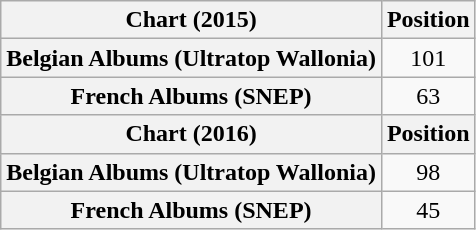<table class="wikitable plainrowheaders" style="text-align:center">
<tr>
<th scope="col">Chart (2015)</th>
<th scope="col">Position</th>
</tr>
<tr>
<th scope="row">Belgian Albums (Ultratop Wallonia)</th>
<td>101</td>
</tr>
<tr>
<th scope="row">French Albums (SNEP)</th>
<td>63</td>
</tr>
<tr>
<th scope="col">Chart (2016)</th>
<th scope="col">Position</th>
</tr>
<tr>
<th scope="row">Belgian Albums (Ultratop Wallonia)</th>
<td>98</td>
</tr>
<tr>
<th scope="row">French Albums (SNEP)</th>
<td>45</td>
</tr>
</table>
